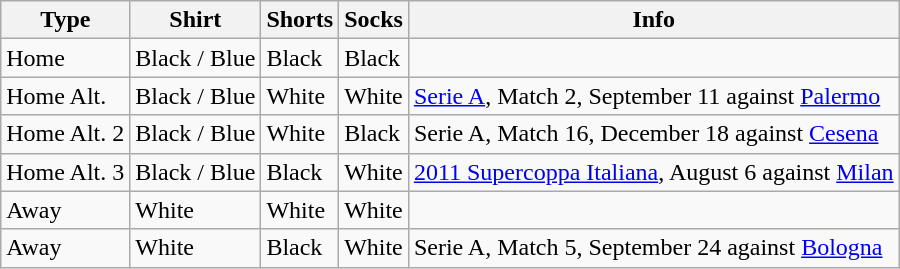<table class="wikitable">
<tr>
<th>Type</th>
<th>Shirt</th>
<th>Shorts</th>
<th>Socks</th>
<th>Info</th>
</tr>
<tr>
<td>Home</td>
<td>Black / Blue</td>
<td>Black</td>
<td>Black</td>
<td></td>
</tr>
<tr>
<td>Home Alt.</td>
<td>Black / Blue</td>
<td>White</td>
<td>White</td>
<td><a href='#'>Serie A</a>, Match 2, September 11 against <a href='#'>Palermo</a></td>
</tr>
<tr>
<td>Home Alt. 2</td>
<td>Black / Blue</td>
<td>White</td>
<td>Black</td>
<td>Serie A, Match 16, December 18 against <a href='#'>Cesena</a></td>
</tr>
<tr>
<td>Home Alt. 3</td>
<td>Black / Blue</td>
<td>Black</td>
<td>White</td>
<td><a href='#'>2011 Supercoppa Italiana</a>, August 6 against <a href='#'>Milan</a></td>
</tr>
<tr>
<td>Away</td>
<td>White</td>
<td>White</td>
<td>White</td>
<td></td>
</tr>
<tr>
<td>Away</td>
<td>White</td>
<td>Black</td>
<td>White</td>
<td>Serie A, Match 5, September 24 against <a href='#'>Bologna</a></td>
</tr>
</table>
